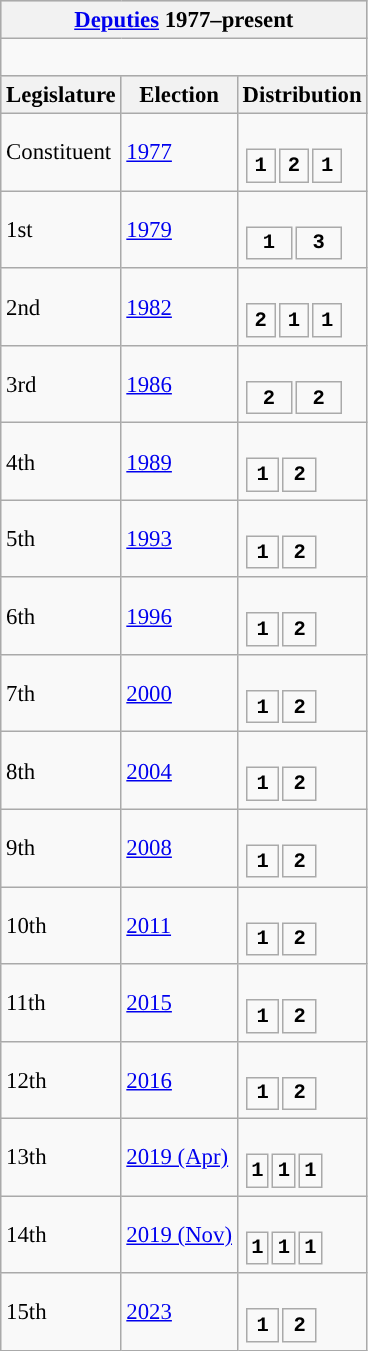<table class="wikitable" style="font-size:95%;">
<tr bgcolor="#CCCCCC">
<th colspan="3"><a href='#'>Deputies</a> 1977–present</th>
</tr>
<tr>
<td colspan="3"><br>








</td>
</tr>
<tr bgcolor="#CCCCCC">
<th>Legislature</th>
<th>Election</th>
<th>Distribution</th>
</tr>
<tr>
<td>Constituent</td>
<td><a href='#'>1977</a></td>
<td><br><table style="width:5em; font-size:90%; text-align:center; font-family:Courier New;">
<tr style="font-weight:bold">
<td style="background:">1</td>
<td style="background:">2</td>
<td style="background:">1</td>
</tr>
</table>
</td>
</tr>
<tr>
<td>1st</td>
<td><a href='#'>1979</a></td>
<td><br><table style="width:5em; font-size:90%; text-align:center; font-family:Courier New;">
<tr style="font-weight:bold">
<td style="background:">1</td>
<td style="background:">3</td>
</tr>
</table>
</td>
</tr>
<tr>
<td>2nd</td>
<td><a href='#'>1982</a></td>
<td><br><table style="width:5em; font-size:90%; text-align:center; font-family:Courier New;">
<tr style="font-weight:bold">
<td style="background:">2</td>
<td style="background:">1</td>
<td style="background:">1</td>
</tr>
</table>
</td>
</tr>
<tr>
<td>3rd</td>
<td><a href='#'>1986</a></td>
<td><br><table style="width:5em; font-size:90%; text-align:center; font-family:Courier New;">
<tr style="font-weight:bold">
<td style="background:">2</td>
<td style="background:">2</td>
</tr>
</table>
</td>
</tr>
<tr>
<td>4th</td>
<td><a href='#'>1989</a></td>
<td><br><table style="width:3.75em; font-size:90%; text-align:center; font-family:Courier New;">
<tr style="font-weight:bold">
<td style="background:">1</td>
<td style="background:">2</td>
</tr>
</table>
</td>
</tr>
<tr>
<td>5th</td>
<td><a href='#'>1993</a></td>
<td><br><table style="width:3.75em; font-size:90%; text-align:center; font-family:Courier New;">
<tr style="font-weight:bold">
<td style="background:">1</td>
<td style="background:">2</td>
</tr>
</table>
</td>
</tr>
<tr>
<td>6th</td>
<td><a href='#'>1996</a></td>
<td><br><table style="width:3.75em; font-size:90%; text-align:center; font-family:Courier New;">
<tr style="font-weight:bold">
<td style="background:">1</td>
<td style="background:">2</td>
</tr>
</table>
</td>
</tr>
<tr>
<td>7th</td>
<td><a href='#'>2000</a></td>
<td><br><table style="width:3.75em; font-size:90%; text-align:center; font-family:Courier New;">
<tr style="font-weight:bold">
<td style="background:">1</td>
<td style="background:">2</td>
</tr>
</table>
</td>
</tr>
<tr>
<td>8th</td>
<td><a href='#'>2004</a></td>
<td><br><table style="width:3.75em; font-size:90%; text-align:center; font-family:Courier New;">
<tr style="font-weight:bold">
<td style="background:">1</td>
<td style="background:">2</td>
</tr>
</table>
</td>
</tr>
<tr>
<td>9th</td>
<td><a href='#'>2008</a></td>
<td><br><table style="width:3.75em; font-size:90%; text-align:center; font-family:Courier New;">
<tr style="font-weight:bold">
<td style="background:">1</td>
<td style="background:">2</td>
</tr>
</table>
</td>
</tr>
<tr>
<td>10th</td>
<td><a href='#'>2011</a></td>
<td><br><table style="width:3.75em; font-size:90%; text-align:center; font-family:Courier New;">
<tr style="font-weight:bold">
<td style="background:">1</td>
<td style="background:">2</td>
</tr>
</table>
</td>
</tr>
<tr>
<td>11th</td>
<td><a href='#'>2015</a></td>
<td><br><table style="width:3.75em; font-size:90%; text-align:center; font-family:Courier New;">
<tr style="font-weight:bold">
<td style="background:">1</td>
<td style="background:">2</td>
</tr>
</table>
</td>
</tr>
<tr>
<td>12th</td>
<td><a href='#'>2016</a></td>
<td><br><table style="width:3.75em; font-size:90%; text-align:center; font-family:Courier New;">
<tr style="font-weight:bold">
<td style="background:">1</td>
<td style="background:">2</td>
</tr>
</table>
</td>
</tr>
<tr>
<td>13th</td>
<td><a href='#'>2019 (Apr)</a></td>
<td><br><table style="width:3.75em; font-size:90%; text-align:center; font-family:Courier New;">
<tr style="font-weight:bold">
<td style="background:">1</td>
<td style="background:">1</td>
<td style="background:">1</td>
</tr>
</table>
</td>
</tr>
<tr>
<td>14th</td>
<td><a href='#'>2019 (Nov)</a></td>
<td><br><table style="width:3.75em; font-size:90%; text-align:center; font-family:Courier New;">
<tr style="font-weight:bold">
<td style="background:">1</td>
<td style="background:">1</td>
<td style="background:">1</td>
</tr>
</table>
</td>
</tr>
<tr>
<td>15th</td>
<td><a href='#'>2023</a></td>
<td><br><table style="width:3.75em; font-size:90%; text-align:center; font-family:Courier New;">
<tr style="font-weight:bold">
<td style="background:">1</td>
<td style="background:">2</td>
</tr>
</table>
</td>
</tr>
</table>
